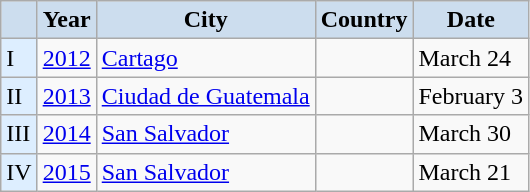<table class="wikitable" align="center">
<tr>
<th style="background-color: #CCDDEE;"></th>
<th style="background-color: #CCDDEE;">Year</th>
<th style="background-color: #CCDDEE;">City</th>
<th style="background-color: #CCDDEE;">Country</th>
<th style="background-color: #CCDDEE;">Date</th>
</tr>
<tr>
<td bgcolor=DDEEFF>I</td>
<td><a href='#'>2012</a></td>
<td><a href='#'>Cartago</a></td>
<td></td>
<td>March 24</td>
</tr>
<tr>
<td bgcolor=DDEEFF>II</td>
<td><a href='#'>2013</a></td>
<td><a href='#'>Ciudad de Guatemala</a></td>
<td></td>
<td>February 3</td>
</tr>
<tr>
<td bgcolor=DDEEFF>III</td>
<td><a href='#'>2014</a></td>
<td><a href='#'>San Salvador</a></td>
<td></td>
<td>March 30</td>
</tr>
<tr>
<td bgcolor=DDEEFF>IV</td>
<td><a href='#'>2015</a></td>
<td><a href='#'>San Salvador</a></td>
<td></td>
<td>March 21</td>
</tr>
</table>
